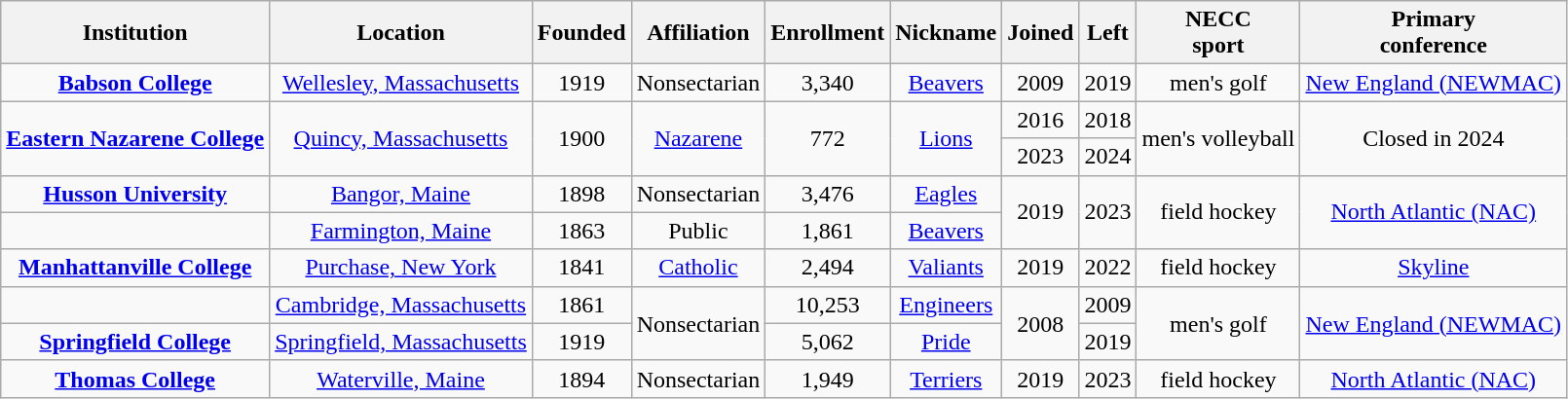<table class="wikitable sortable" style="text-align:center">
<tr>
<th>Institution</th>
<th>Location</th>
<th>Founded</th>
<th>Affiliation</th>
<th>Enrollment</th>
<th>Nickname</th>
<th>Joined</th>
<th>Left</th>
<th>NECC<br>sport</th>
<th>Primary<br>conference</th>
</tr>
<tr>
<td><strong><a href='#'>Babson College</a></strong></td>
<td><a href='#'>Wellesley, Massachusetts</a></td>
<td>1919</td>
<td>Nonsectarian</td>
<td>3,340</td>
<td><a href='#'>Beavers</a></td>
<td>2009</td>
<td>2019</td>
<td>men's golf</td>
<td><a href='#'>New England (NEWMAC)</a></td>
</tr>
<tr>
<td rowspan="2"><strong><a href='#'>Eastern Nazarene College</a></strong></td>
<td rowspan="2"><a href='#'>Quincy, Massachusetts</a></td>
<td rowspan="2">1900</td>
<td rowspan="2"><a href='#'>Nazarene</a></td>
<td rowspan="2">772</td>
<td rowspan="2"><a href='#'>Lions</a></td>
<td>2016</td>
<td>2018</td>
<td rowspan="2">men's volleyball</td>
<td rowspan="2">Closed in 2024</td>
</tr>
<tr>
<td>2023</td>
<td>2024</td>
</tr>
<tr>
<td><strong><a href='#'>Husson University</a></strong></td>
<td><a href='#'>Bangor, Maine</a></td>
<td>1898</td>
<td>Nonsectarian</td>
<td>3,476</td>
<td><a href='#'>Eagles</a></td>
<td rowspan="2">2019</td>
<td rowspan="2">2023</td>
<td rowspan="2">field hockey</td>
<td rowspan="2"><a href='#'>North Atlantic (NAC)</a></td>
</tr>
<tr>
<td></td>
<td><a href='#'>Farmington, Maine</a></td>
<td>1863</td>
<td>Public</td>
<td>1,861</td>
<td><a href='#'>Beavers</a></td>
</tr>
<tr>
<td><strong><a href='#'>Manhattanville College</a></strong></td>
<td><a href='#'>Purchase, New York</a></td>
<td>1841</td>
<td><a href='#'>Catholic</a><br></td>
<td>2,494</td>
<td><a href='#'>Valiants</a></td>
<td>2019</td>
<td>2022</td>
<td>field hockey</td>
<td><a href='#'>Skyline</a></td>
</tr>
<tr>
<td><strong></strong><br></td>
<td><a href='#'>Cambridge, Massachusetts</a></td>
<td>1861</td>
<td rowspan="2">Nonsectarian</td>
<td>10,253</td>
<td><a href='#'>Engineers</a></td>
<td rowspan="2">2008</td>
<td>2009</td>
<td rowspan="2">men's golf</td>
<td rowspan="2"><a href='#'>New England (NEWMAC)</a></td>
</tr>
<tr>
<td><strong><a href='#'>Springfield College</a></strong></td>
<td><a href='#'>Springfield, Massachusetts</a></td>
<td>1919</td>
<td>5,062</td>
<td><a href='#'>Pride</a></td>
<td>2019</td>
</tr>
<tr>
<td><strong><a href='#'>Thomas College</a></strong></td>
<td><a href='#'>Waterville, Maine</a></td>
<td>1894</td>
<td>Nonsectarian</td>
<td>1,949</td>
<td><a href='#'>Terriers</a></td>
<td>2019</td>
<td>2023</td>
<td>field hockey</td>
<td><a href='#'>North Atlantic (NAC)</a></td>
</tr>
</table>
